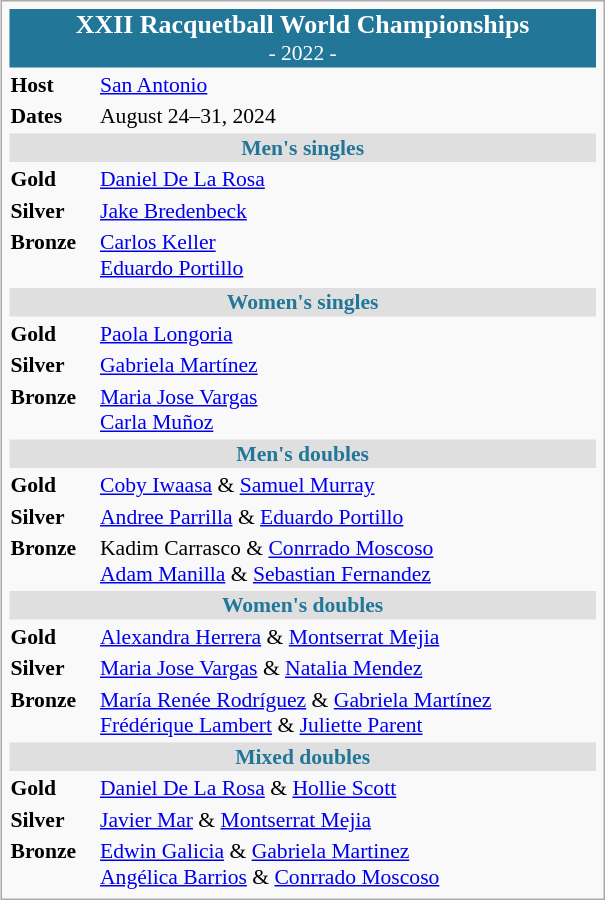<table class="infobox" style="font-size: 90%; width: 28em;">
<tr>
<td colspan="2" style="background: #227799; text-align: center; color:#ffffff;"><big><strong>XXII Racquetball World Championships</strong></big><br>-  2022 -</td>
</tr>
<tr style="vertical-align:top;">
<td><strong>Host</strong></td>
<td> <a href='#'>San Antonio</a></td>
</tr>
<tr style="vertical-align:top;">
<td><strong>Dates</strong></td>
<td>August 24–31, 2024</td>
</tr>
<tr style="vertical-align:top;">
<td colspan="2" style="background: #dfdfdf; text-align: center; color:#227799;"><strong>Men's singles</strong></td>
</tr>
<tr style="vertical-align:top;">
<td><strong>Gold</strong> </td>
<td> <a href='#'>Daniel De La Rosa</a></td>
</tr>
<tr>
<td><strong>Silver</strong> </td>
<td> <a href='#'>Jake Bredenbeck</a></td>
</tr>
<tr>
<td><strong>Bronze</strong> </td>
<td> <a href='#'>Carlos Keller</a><br> <a href='#'>Eduardo Portillo</a></td>
</tr>
<tr style="vertical-align:top;">
</tr>
<tr style="vertical-align:top;">
<td colspan="2" style="background: #dfdfdf; text-align: center; color:#227799;"><strong>Women's singles</strong></td>
</tr>
<tr style="vertical-align:top;">
<td><strong>Gold</strong> </td>
<td> <a href='#'>Paola Longoria</a></td>
</tr>
<tr>
<td><strong>Silver</strong> </td>
<td> <a href='#'>Gabriela Martínez</a></td>
</tr>
<tr>
<td><strong>Bronze</strong> </td>
<td> <a href='#'>Maria Jose Vargas</a><br> <a href='#'>Carla Muñoz</a></td>
</tr>
<tr style="vertical-align:top;">
<td colspan="2" style="background: #dfdfdf; text-align: center; color:#227799;"><strong>Men's doubles</strong></td>
</tr>
<tr style="vertical-align:top;">
<td><strong>Gold</strong> </td>
<td> <a href='#'>Coby Iwaasa</a> & <a href='#'>Samuel Murray</a></td>
</tr>
<tr>
<td><strong>Silver</strong> </td>
<td> <a href='#'>Andree Parrilla</a> & <a href='#'>Eduardo Portillo</a></td>
</tr>
<tr>
<td><strong>Bronze</strong> </td>
<td> Kadim Carrasco & <a href='#'>Conrrado Moscoso</a><br> <a href='#'>Adam Manilla</a> & <a href='#'> Sebastian Fernandez</a></td>
</tr>
<tr style="vertical-align:top;">
<td colspan="2" style="background: #dfdfdf; text-align: center; color:#227799;"><strong>Women's doubles</strong></td>
</tr>
<tr style="vertical-align:top;">
<td><strong>Gold</strong> </td>
<td> <a href='#'>Alexandra Herrera</a> & <a href='#'>Montserrat Mejia</a></td>
</tr>
<tr>
<td><strong>Silver</strong> </td>
<td> <a href='#'>Maria Jose Vargas</a> & <a href='#'>Natalia Mendez</a></td>
</tr>
<tr>
<td><strong>Bronze</strong> </td>
<td> <a href='#'>María Renée Rodríguez</a> & <a href='#'>Gabriela Martínez</a><br> <a href='#'>Frédérique Lambert</a> & <a href='#'>Juliette Parent</a></td>
</tr>
<tr style="vertical-align:top;">
<td colspan="2" style="background: #dfdfdf; text-align: center; color:#227799;"><strong>Mixed doubles</strong></td>
</tr>
<tr style="vertical-align:top;">
<td><strong>Gold</strong> </td>
<td> <a href='#'>Daniel De La Rosa</a> & <a href='#'>Hollie Scott</a></td>
</tr>
<tr>
<td><strong>Silver</strong> </td>
<td> <a href='#'>Javier Mar</a> & <a href='#'>Montserrat Mejia</a></td>
</tr>
<tr>
<td><strong>Bronze</strong> </td>
<td> <a href='#'>Edwin Galicia</a> & <a href='#'>Gabriela Martinez</a><br> <a href='#'>Angélica Barrios</a> & <a href='#'>Conrrado Moscoso</a></td>
</tr>
</table>
